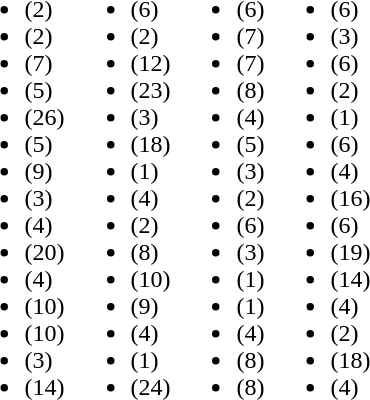<table>
<tr>
<td valign=top><br><ul><li> (2)</li><li> (2)</li><li> (7)</li><li> (5)</li><li> (26)</li><li> (5)</li><li> (9)</li><li> (3)</li><li> (4)</li><li> (20)</li><li> (4)</li><li> (10)</li><li> (10)</li><li> (3)</li><li> (14)</li></ul></td>
<td valign=top><br><ul><li> (6)</li><li> (2)</li><li> (12)</li><li> (23)</li><li> (3)</li><li> (18)</li><li> (1)</li><li> (4)</li><li> (2)</li><li> (8)</li><li> (10)</li><li> (9)</li><li> (4)</li><li> (1)</li><li> (24)</li></ul></td>
<td valign=top><br><ul><li> (6)</li><li> (7)</li><li> (7)</li><li> (8)</li><li> (4)</li><li> (5)</li><li> (3)</li><li> (2)</li><li> (6)</li><li> (3)</li><li> (1)</li><li> (1)</li><li> (4)</li><li> (8)</li><li> (8)</li></ul></td>
<td valign=top><br><ul><li> (6)</li><li> (3)</li><li> (6)</li><li> (2)</li><li> (1)</li><li> (6)</li><li> (4)</li><li> (16)</li><li> (6)</li><li> (19)</li><li> (14)</li><li> (4)</li><li> (2)</li><li> (18)</li><li> (4)</li></ul></td>
</tr>
</table>
